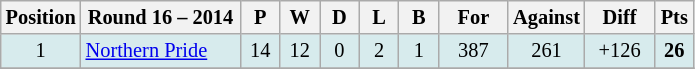<table class="wikitable" style="text-align:center; font-size:85%;">
<tr>
<th width=40 abbr="Position">Position</th>
<th width=100>Round 16 – 2014</th>
<th width=20 abbr="Played">P</th>
<th width=20 abbr="Won">W</th>
<th width=20 abbr="Drawn">D</th>
<th width=20 abbr="Lost">L</th>
<th width=20 abbr="Bye">B</th>
<th width=40 abbr="Points for">For</th>
<th width=40 abbr="Points against">Against</th>
<th width=40 abbr="Points difference">Diff</th>
<th width=20 abbr="Points">Pts</th>
</tr>
<tr style="background: #d7ebed;">
<td>1</td>
<td style="text-align:left;"> <a href='#'>Northern Pride</a></td>
<td>14</td>
<td>12</td>
<td>0</td>
<td>2</td>
<td>1</td>
<td>387</td>
<td>261</td>
<td>+126</td>
<td><strong>26</strong></td>
</tr>
<tr>
</tr>
</table>
